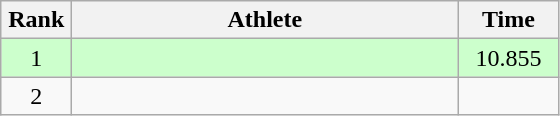<table class=wikitable style="text-align:center">
<tr>
<th width=40>Rank</th>
<th width=250>Athlete</th>
<th width=60>Time</th>
</tr>
<tr bgcolor="ccffcc">
<td>1</td>
<td align=left></td>
<td>10.855</td>
</tr>
<tr>
<td>2</td>
<td align=left></td>
<td></td>
</tr>
</table>
